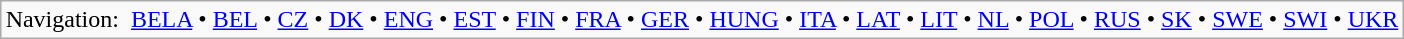<table class="wikitable"  style="margin:auto;">
<tr>
<td>Navigation:  <a href='#'>BELA</a> • <a href='#'>BEL</a> • <a href='#'>CZ</a> • <a href='#'>DK</a> • <a href='#'>ENG</a> • <a href='#'>EST</a> • <a href='#'>FIN</a> • <a href='#'>FRA</a> • <a href='#'>GER</a> • <a href='#'>HUNG</a> • <a href='#'>ITA</a> • <a href='#'>LAT</a> • <a href='#'>LIT</a> • <a href='#'>NL</a> • <a href='#'>POL</a> • <a href='#'>RUS</a> • <a href='#'>SK</a> • <a href='#'>SWE</a> • <a href='#'>SWI</a> • <a href='#'>UKR</a></td>
</tr>
</table>
